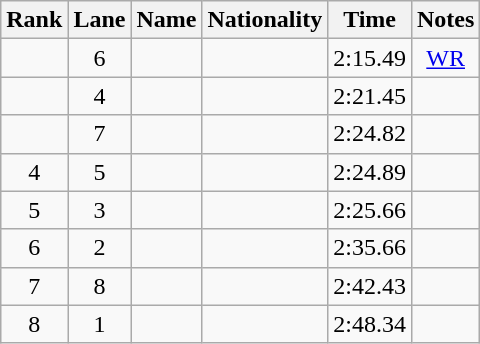<table class="wikitable sortable" style="text-align:center">
<tr>
<th>Rank</th>
<th>Lane</th>
<th>Name</th>
<th>Nationality</th>
<th>Time</th>
<th>Notes</th>
</tr>
<tr>
<td></td>
<td>6</td>
<td align=left></td>
<td align=left></td>
<td>2:15.49</td>
<td><a href='#'>WR</a></td>
</tr>
<tr>
<td></td>
<td>4</td>
<td align=left></td>
<td align=left></td>
<td>2:21.45</td>
<td></td>
</tr>
<tr>
<td></td>
<td>7</td>
<td align=left></td>
<td align=left></td>
<td>2:24.82</td>
<td></td>
</tr>
<tr>
<td>4</td>
<td>5</td>
<td align=left></td>
<td align=left></td>
<td>2:24.89</td>
<td></td>
</tr>
<tr>
<td>5</td>
<td>3</td>
<td align=left></td>
<td align=left></td>
<td>2:25.66</td>
<td></td>
</tr>
<tr>
<td>6</td>
<td>2</td>
<td align=left></td>
<td align=left></td>
<td>2:35.66</td>
<td></td>
</tr>
<tr>
<td>7</td>
<td>8</td>
<td align=left></td>
<td align=left></td>
<td>2:42.43</td>
<td></td>
</tr>
<tr>
<td>8</td>
<td>1</td>
<td align=left></td>
<td align=left></td>
<td>2:48.34</td>
<td></td>
</tr>
</table>
